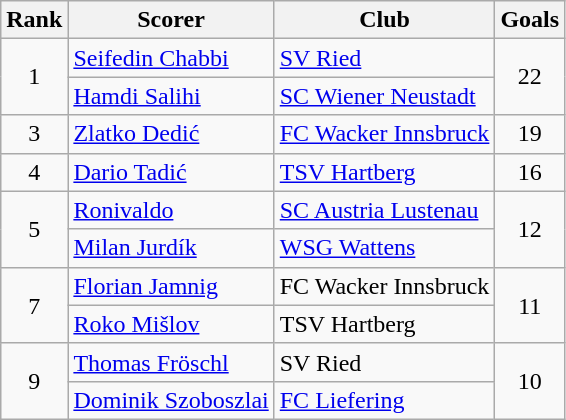<table class="wikitable" style="text-align:center">
<tr>
<th>Rank</th>
<th>Scorer</th>
<th>Club</th>
<th>Goals</th>
</tr>
<tr>
<td rowspan=2>1</td>
<td align="left"> <a href='#'>Seifedin Chabbi</a></td>
<td align="left"><a href='#'>SV Ried</a></td>
<td rowspan=2>22</td>
</tr>
<tr>
<td align="left"> <a href='#'>Hamdi Salihi</a></td>
<td align="left"><a href='#'>SC Wiener Neustadt</a></td>
</tr>
<tr>
<td>3</td>
<td align="left"> <a href='#'>Zlatko Dedić</a></td>
<td align="left"><a href='#'>FC Wacker Innsbruck</a></td>
<td>19</td>
</tr>
<tr>
<td>4</td>
<td align="left"> <a href='#'>Dario Tadić</a></td>
<td align="left"><a href='#'>TSV Hartberg</a></td>
<td>16</td>
</tr>
<tr>
<td rowspan=2>5</td>
<td align="left"> <a href='#'>Ronivaldo</a></td>
<td align="left"><a href='#'>SC Austria Lustenau</a></td>
<td rowspan=2>12</td>
</tr>
<tr>
<td align="left"> <a href='#'>Milan Jurdík</a></td>
<td align="left"><a href='#'>WSG Wattens</a></td>
</tr>
<tr>
<td rowspan=2>7</td>
<td align="left"> <a href='#'>Florian Jamnig</a></td>
<td align="left">FC Wacker Innsbruck</td>
<td rowspan=2>11</td>
</tr>
<tr>
<td align="left"> <a href='#'>Roko Mišlov</a></td>
<td align="left">TSV Hartberg</td>
</tr>
<tr>
<td rowspan=2>9</td>
<td align="left"> <a href='#'>Thomas Fröschl</a></td>
<td align="left">SV Ried</td>
<td rowspan=2>10</td>
</tr>
<tr>
<td align="left"> <a href='#'>Dominik Szoboszlai</a></td>
<td align="left"><a href='#'>FC Liefering</a></td>
</tr>
</table>
